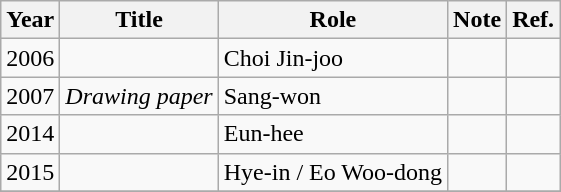<table class="wikitable sortable">
<tr>
<th>Year</th>
<th>Title</th>
<th>Role</th>
<th class="unsortable">Note</th>
<th class="unsortable">Ref.</th>
</tr>
<tr>
<td>2006</td>
<td><em></em></td>
<td>Choi Jin-joo</td>
<td></td>
<td></td>
</tr>
<tr>
<td>2007</td>
<td><em>Drawing paper</em> </td>
<td>Sang-won</td>
<td></td>
<td></td>
</tr>
<tr>
<td>2014</td>
<td><em></em></td>
<td>Eun-hee</td>
<td></td>
<td></td>
</tr>
<tr>
<td>2015</td>
<td><em></em></td>
<td>Hye-in / Eo Woo-dong</td>
<td></td>
<td></td>
</tr>
<tr>
</tr>
</table>
